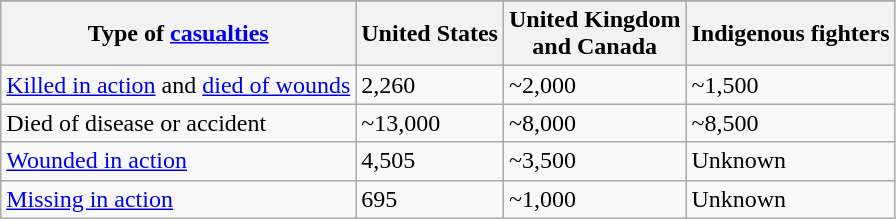<table class="wikitable floatright">
<tr>
</tr>
<tr>
<th>Type of <a href='#'>casualties</a></th>
<th>United States</th>
<th>United Kingdom<br>and Canada</th>
<th>Indigenous fighters</th>
</tr>
<tr>
<td><a href='#'>Killed in action</a> and <a href='#'>died of wounds</a></td>
<td>2,260</td>
<td>~2,000</td>
<td>~1,500</td>
</tr>
<tr>
<td>Died of disease or accident</td>
<td>~13,000</td>
<td>~8,000</td>
<td>~8,500</td>
</tr>
<tr>
<td><a href='#'>Wounded in action</a></td>
<td>4,505</td>
<td>~3,500</td>
<td>Unknown</td>
</tr>
<tr>
<td><a href='#'>Missing in action</a></td>
<td>695</td>
<td>~1,000</td>
<td>Unknown</td>
</tr>
</table>
